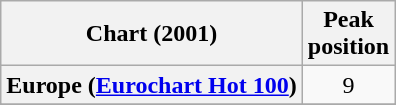<table class="wikitable sortable plainrowheaders" style="text-align:center">
<tr>
<th scope="col">Chart (2001)</th>
<th scope="col">Peak<br>position</th>
</tr>
<tr>
<th scope="row">Europe (<a href='#'>Eurochart Hot 100</a>)</th>
<td>9</td>
</tr>
<tr>
</tr>
<tr>
</tr>
<tr>
</tr>
<tr>
</tr>
</table>
